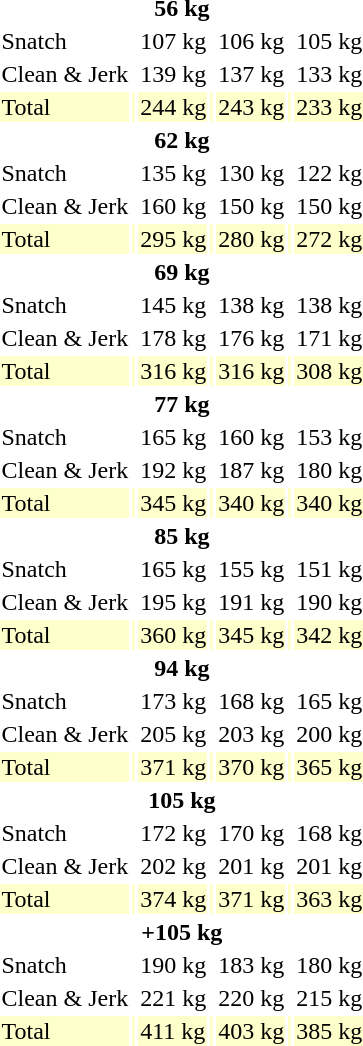<table>
<tr>
<th colspan=7>56 kg</th>
</tr>
<tr>
<td>Snatch</td>
<td></td>
<td>107 kg</td>
<td></td>
<td>106 kg</td>
<td></td>
<td>105 kg</td>
</tr>
<tr>
<td>Clean & Jerk</td>
<td></td>
<td>139 kg</td>
<td></td>
<td>137 kg</td>
<td></td>
<td>133 kg</td>
</tr>
<tr bgcolor=ffffcc>
<td>Total</td>
<td></td>
<td>244 kg</td>
<td></td>
<td>243 kg</td>
<td></td>
<td>233 kg</td>
</tr>
<tr>
<th colspan=7>62 kg</th>
</tr>
<tr>
<td>Snatch</td>
<td></td>
<td>135 kg</td>
<td></td>
<td>130 kg</td>
<td></td>
<td>122 kg</td>
</tr>
<tr>
<td>Clean & Jerk</td>
<td></td>
<td>160 kg</td>
<td></td>
<td>150 kg</td>
<td></td>
<td>150 kg</td>
</tr>
<tr bgcolor=ffffcc>
<td>Total</td>
<td></td>
<td>295 kg</td>
<td></td>
<td>280 kg</td>
<td></td>
<td>272 kg</td>
</tr>
<tr>
<th colspan=7>69 kg</th>
</tr>
<tr>
<td>Snatch</td>
<td></td>
<td>145 kg</td>
<td></td>
<td>138 kg</td>
<td></td>
<td>138 kg</td>
</tr>
<tr>
<td>Clean & Jerk</td>
<td></td>
<td>178 kg</td>
<td></td>
<td>176 kg</td>
<td></td>
<td>171 kg</td>
</tr>
<tr bgcolor=ffffcc>
<td>Total</td>
<td></td>
<td>316 kg</td>
<td></td>
<td>316 kg</td>
<td></td>
<td>308 kg</td>
</tr>
<tr>
<th colspan=7>77 kg</th>
</tr>
<tr>
<td>Snatch</td>
<td></td>
<td>165 kg</td>
<td></td>
<td>160 kg</td>
<td></td>
<td>153 kg</td>
</tr>
<tr>
<td>Clean & Jerk</td>
<td></td>
<td>192 kg</td>
<td></td>
<td>187 kg</td>
<td></td>
<td>180 kg</td>
</tr>
<tr bgcolor=ffffcc>
<td>Total</td>
<td></td>
<td>345 kg</td>
<td></td>
<td>340 kg</td>
<td></td>
<td>340 kg</td>
</tr>
<tr>
<th colspan=7>85 kg</th>
</tr>
<tr>
<td>Snatch</td>
<td></td>
<td>165 kg</td>
<td></td>
<td>155 kg</td>
<td></td>
<td>151 kg</td>
</tr>
<tr>
<td>Clean & Jerk</td>
<td></td>
<td>195 kg</td>
<td></td>
<td>191 kg</td>
<td></td>
<td>190 kg</td>
</tr>
<tr bgcolor=ffffcc>
<td>Total</td>
<td></td>
<td>360 kg</td>
<td></td>
<td>345 kg</td>
<td></td>
<td>342 kg</td>
</tr>
<tr>
<th colspan=7>94 kg</th>
</tr>
<tr>
<td>Snatch</td>
<td></td>
<td>173 kg</td>
<td></td>
<td>168 kg</td>
<td></td>
<td>165 kg</td>
</tr>
<tr>
<td>Clean & Jerk</td>
<td></td>
<td>205 kg</td>
<td></td>
<td>203 kg</td>
<td></td>
<td>200 kg</td>
</tr>
<tr bgcolor=ffffcc>
<td>Total</td>
<td></td>
<td>371 kg</td>
<td></td>
<td>370 kg</td>
<td></td>
<td>365 kg</td>
</tr>
<tr>
<th colspan=7>105 kg</th>
</tr>
<tr>
<td>Snatch</td>
<td></td>
<td>172 kg</td>
<td></td>
<td>170 kg</td>
<td></td>
<td>168 kg</td>
</tr>
<tr>
<td>Clean & Jerk</td>
<td></td>
<td>202 kg</td>
<td></td>
<td>201 kg</td>
<td></td>
<td>201 kg</td>
</tr>
<tr bgcolor=ffffcc>
<td>Total</td>
<td></td>
<td>374 kg</td>
<td></td>
<td>371 kg</td>
<td></td>
<td>363 kg</td>
</tr>
<tr>
<th colspan=7>+105 kg</th>
</tr>
<tr>
<td>Snatch</td>
<td></td>
<td>190 kg</td>
<td></td>
<td>183 kg</td>
<td></td>
<td>180 kg</td>
</tr>
<tr>
<td>Clean & Jerk</td>
<td></td>
<td>221 kg</td>
<td></td>
<td>220 kg</td>
<td></td>
<td>215 kg</td>
</tr>
<tr bgcolor=ffffcc>
<td>Total</td>
<td></td>
<td>411 kg</td>
<td></td>
<td>403 kg</td>
<td></td>
<td>385 kg</td>
</tr>
</table>
